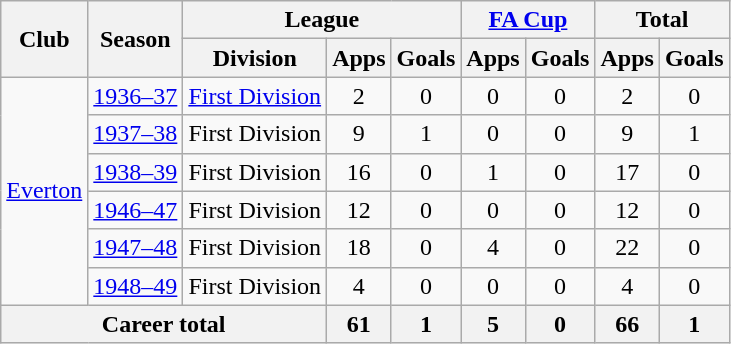<table class="wikitable" style="text-align:center">
<tr>
<th rowspan="2">Club</th>
<th rowspan="2">Season</th>
<th colspan="3">League</th>
<th colspan="2"><a href='#'>FA Cup</a></th>
<th colspan="2">Total</th>
</tr>
<tr>
<th>Division</th>
<th>Apps</th>
<th>Goals</th>
<th>Apps</th>
<th>Goals</th>
<th>Apps</th>
<th>Goals</th>
</tr>
<tr>
<td rowspan="6"><a href='#'>Everton</a></td>
<td><a href='#'>1936–37</a></td>
<td><a href='#'>First Division</a></td>
<td>2</td>
<td>0</td>
<td>0</td>
<td>0</td>
<td>2</td>
<td>0</td>
</tr>
<tr>
<td><a href='#'>1937–38</a></td>
<td>First Division</td>
<td>9</td>
<td>1</td>
<td>0</td>
<td>0</td>
<td>9</td>
<td>1</td>
</tr>
<tr>
<td><a href='#'>1938–39</a></td>
<td>First Division</td>
<td>16</td>
<td>0</td>
<td>1</td>
<td>0</td>
<td>17</td>
<td>0</td>
</tr>
<tr>
<td><a href='#'>1946–47</a></td>
<td>First Division</td>
<td>12</td>
<td>0</td>
<td>0</td>
<td>0</td>
<td>12</td>
<td>0</td>
</tr>
<tr>
<td><a href='#'>1947–48</a></td>
<td>First Division</td>
<td>18</td>
<td>0</td>
<td>4</td>
<td>0</td>
<td>22</td>
<td>0</td>
</tr>
<tr>
<td><a href='#'>1948–49</a></td>
<td>First Division</td>
<td>4</td>
<td>0</td>
<td>0</td>
<td>0</td>
<td>4</td>
<td>0</td>
</tr>
<tr>
<th colspan="3">Career total</th>
<th>61</th>
<th>1</th>
<th>5</th>
<th>0</th>
<th>66</th>
<th>1</th>
</tr>
</table>
